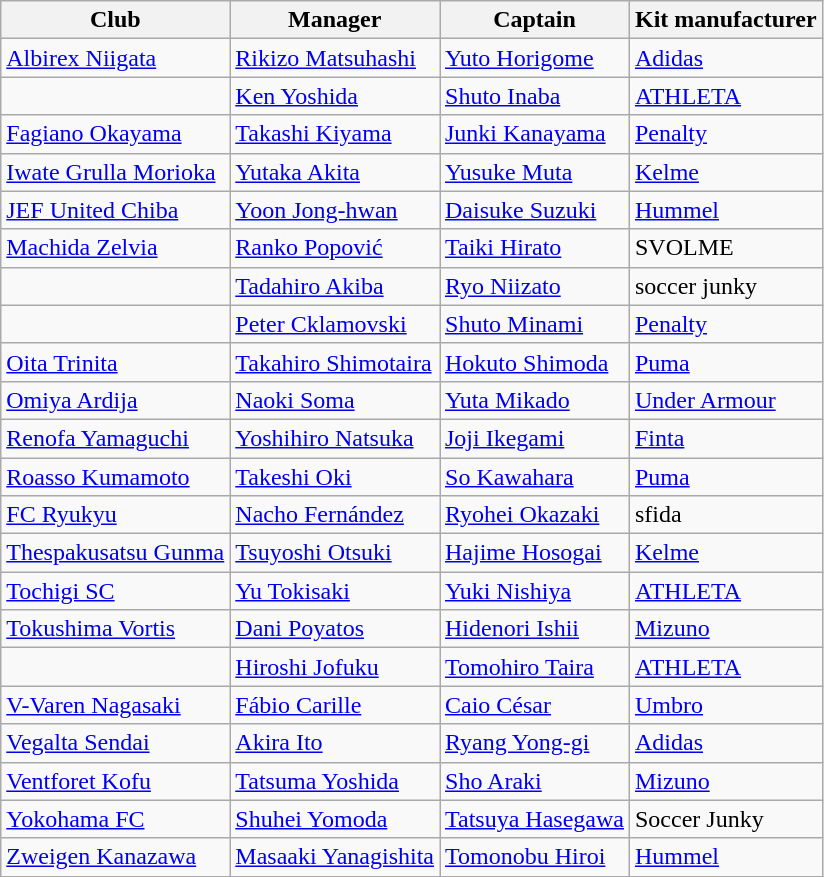<table class="wikitable sortable">
<tr>
<th>Club</th>
<th>Manager</th>
<th>Captain</th>
<th>Kit manufacturer</th>
</tr>
<tr>
<td><a href='#'>Albirex Niigata</a></td>
<td> <a href='#'>Rikizo Matsuhashi</a></td>
<td> <a href='#'>Yuto Horigome</a></td>
<td> <a href='#'>Adidas</a></td>
</tr>
<tr>
<td></td>
<td> <a href='#'>Ken Yoshida</a></td>
<td> <a href='#'>Shuto Inaba</a></td>
<td> <a href='#'>ATHLETA</a></td>
</tr>
<tr>
<td><a href='#'>Fagiano Okayama</a></td>
<td> <a href='#'>Takashi Kiyama</a></td>
<td> <a href='#'>Junki Kanayama</a></td>
<td> <a href='#'>Penalty</a></td>
</tr>
<tr>
<td><a href='#'>Iwate Grulla Morioka</a></td>
<td> <a href='#'>Yutaka Akita</a></td>
<td> <a href='#'>Yusuke Muta</a></td>
<td> <a href='#'>Kelme</a></td>
</tr>
<tr>
<td><a href='#'>JEF United Chiba</a></td>
<td> <a href='#'>Yoon Jong-hwan</a></td>
<td> <a href='#'>Daisuke Suzuki</a></td>
<td> <a href='#'>Hummel</a></td>
</tr>
<tr>
<td><a href='#'>Machida Zelvia</a></td>
<td> <a href='#'>Ranko Popović</a></td>
<td> <a href='#'>Taiki Hirato</a></td>
<td> SVOLME</td>
</tr>
<tr>
<td></td>
<td> <a href='#'>Tadahiro Akiba</a></td>
<td> <a href='#'>Ryo Niizato</a></td>
<td> soccer junky</td>
</tr>
<tr>
<td></td>
<td> <a href='#'>Peter Cklamovski</a></td>
<td> <a href='#'>Shuto Minami</a></td>
<td> <a href='#'>Penalty</a></td>
</tr>
<tr>
<td><a href='#'>Oita Trinita</a></td>
<td> <a href='#'>Takahiro Shimotaira</a></td>
<td> <a href='#'>Hokuto Shimoda</a></td>
<td> <a href='#'>Puma</a></td>
</tr>
<tr>
<td><a href='#'>Omiya Ardija</a></td>
<td> <a href='#'>Naoki Soma</a></td>
<td> <a href='#'>Yuta Mikado</a></td>
<td> <a href='#'>Under Armour</a></td>
</tr>
<tr>
<td><a href='#'>Renofa Yamaguchi</a></td>
<td> <a href='#'>Yoshihiro Natsuka</a></td>
<td> <a href='#'>Joji Ikegami</a></td>
<td> <a href='#'>Finta</a></td>
</tr>
<tr>
<td><a href='#'>Roasso Kumamoto</a></td>
<td> <a href='#'>Takeshi Oki</a></td>
<td> <a href='#'>So Kawahara</a></td>
<td> <a href='#'>Puma</a></td>
</tr>
<tr>
<td><a href='#'>FC Ryukyu</a></td>
<td> <a href='#'>Nacho Fernández</a></td>
<td> <a href='#'>Ryohei Okazaki</a></td>
<td> sfida</td>
</tr>
<tr>
<td><a href='#'>Thespakusatsu Gunma</a></td>
<td> <a href='#'>Tsuyoshi Otsuki</a></td>
<td> <a href='#'>Hajime Hosogai</a></td>
<td> <a href='#'>Kelme</a></td>
</tr>
<tr>
<td><a href='#'>Tochigi SC</a></td>
<td> <a href='#'>Yu Tokisaki</a></td>
<td> <a href='#'>Yuki Nishiya</a></td>
<td> <a href='#'>ATHLETA</a></td>
</tr>
<tr>
<td><a href='#'>Tokushima Vortis</a></td>
<td> <a href='#'>Dani Poyatos</a></td>
<td> <a href='#'>Hidenori Ishii</a></td>
<td> <a href='#'>Mizuno</a></td>
</tr>
<tr>
<td></td>
<td> <a href='#'>Hiroshi Jofuku</a></td>
<td> <a href='#'>Tomohiro Taira</a></td>
<td> <a href='#'>ATHLETA</a></td>
</tr>
<tr>
<td><a href='#'>V-Varen Nagasaki</a></td>
<td> <a href='#'>Fábio Carille</a></td>
<td> <a href='#'>Caio César</a></td>
<td> <a href='#'>Umbro</a></td>
</tr>
<tr>
<td><a href='#'>Vegalta Sendai</a></td>
<td> <a href='#'>Akira Ito</a></td>
<td> <a href='#'>Ryang Yong-gi</a></td>
<td> <a href='#'>Adidas</a></td>
</tr>
<tr>
<td><a href='#'>Ventforet Kofu</a></td>
<td> <a href='#'>Tatsuma Yoshida</a></td>
<td> <a href='#'>Sho Araki</a></td>
<td> <a href='#'>Mizuno</a></td>
</tr>
<tr>
<td><a href='#'>Yokohama FC</a></td>
<td> <a href='#'>Shuhei Yomoda</a></td>
<td> <a href='#'>Tatsuya Hasegawa</a></td>
<td> Soccer Junky</td>
</tr>
<tr>
<td><a href='#'>Zweigen Kanazawa</a></td>
<td> <a href='#'>Masaaki Yanagishita</a></td>
<td> <a href='#'>Tomonobu Hiroi</a></td>
<td> <a href='#'>Hummel</a></td>
</tr>
</table>
